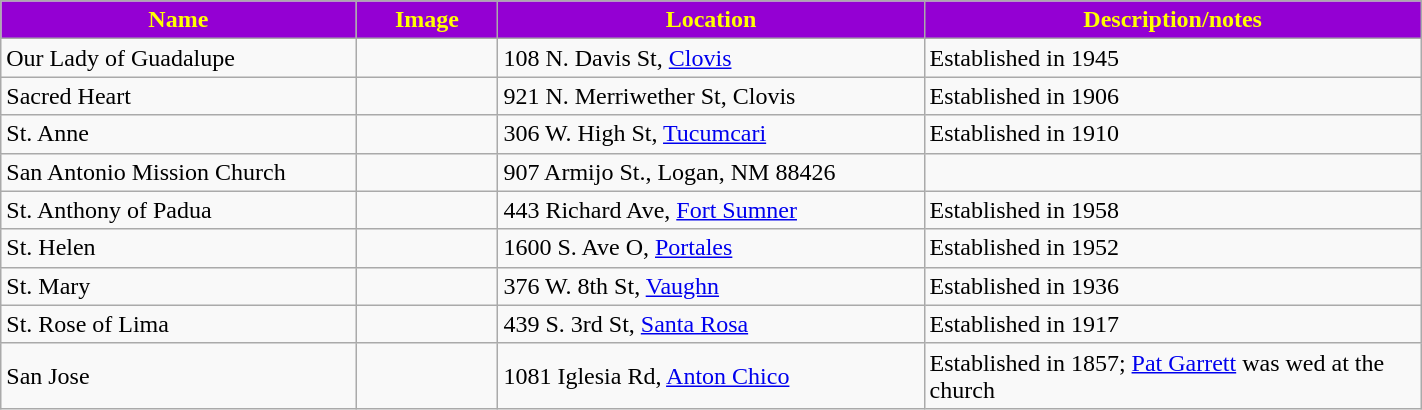<table class="wikitable sortable" style="width:75%">
<tr>
<th style="background:darkviolet; color:yellow;" width="25%"><strong>Name</strong></th>
<th style="background:darkviolet; color:yellow;" width="10%"><strong>Image</strong></th>
<th style="background:darkviolet; color:yellow;" width="30%"><strong>Location</strong></th>
<th style="background:darkviolet; color:yellow;" width="35%"><strong>Description/notes</strong></th>
</tr>
<tr>
<td>Our Lady of Guadalupe</td>
<td></td>
<td>108 N. Davis St, <a href='#'>Clovis</a></td>
<td>Established in 1945</td>
</tr>
<tr>
<td>Sacred Heart</td>
<td></td>
<td>921 N. Merriwether St, Clovis</td>
<td>Established in 1906</td>
</tr>
<tr>
<td>St. Anne</td>
<td></td>
<td>306 W. High St, <a href='#'>Tucumcari</a></td>
<td>Established in 1910</td>
</tr>
<tr>
<td>San Antonio Mission Church</td>
<td></td>
<td>907 Armijo St., Logan, NM 88426</td>
<td></td>
</tr>
<tr>
<td>St. Anthony of Padua</td>
<td></td>
<td>443 Richard Ave, <a href='#'>Fort Sumner</a></td>
<td>Established in 1958</td>
</tr>
<tr>
<td>St. Helen</td>
<td></td>
<td>1600 S. Ave O, <a href='#'>Portales</a></td>
<td>Established in 1952</td>
</tr>
<tr>
<td>St. Mary</td>
<td></td>
<td>376 W. 8th St, <a href='#'>Vaughn</a></td>
<td>Established in 1936</td>
</tr>
<tr>
<td>St. Rose of Lima</td>
<td></td>
<td>439 S. 3rd St, <a href='#'>Santa Rosa</a></td>
<td>Established in 1917</td>
</tr>
<tr>
<td>San Jose</td>
<td></td>
<td>1081 Iglesia Rd, <a href='#'>Anton Chico</a></td>
<td>Established in 1857; <a href='#'>Pat Garrett</a> was wed at the church</td>
</tr>
</table>
